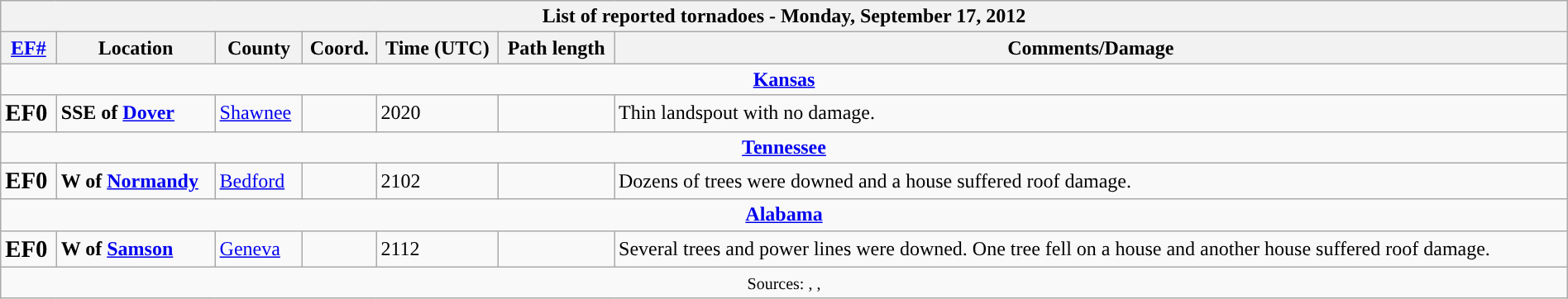<table class="wikitable collapsible" width="100%">
<tr>
<th colspan="7">List of reported tornadoes - Monday, September 17, 2012</th>
</tr>
<tr>
<th><a href='#'>EF#</a></th>
<th>Location</th>
<th>County</th>
<th>Coord.</th>
<th>Time (UTC)</th>
<th>Path length</th>
<th>Comments/Damage</th>
</tr>
<tr>
<td colspan="7" align=center><strong><a href='#'>Kansas</a></strong></td>
</tr>
<tr>
<td><big><strong>EF0</strong></big></td>
<td><strong>SSE of <a href='#'>Dover</a></strong></td>
<td><a href='#'>Shawnee</a></td>
<td></td>
<td>2020</td>
<td></td>
<td>Thin landspout with no damage.</td>
</tr>
<tr>
<td colspan="7" align=center><strong><a href='#'>Tennessee</a></strong></td>
</tr>
<tr>
<td><big><strong>EF0</strong></big></td>
<td><strong>W of <a href='#'>Normandy</a></strong></td>
<td><a href='#'>Bedford</a></td>
<td></td>
<td>2102</td>
<td></td>
<td>Dozens of trees were downed and a house suffered roof damage.</td>
</tr>
<tr>
<td colspan="7" align=center><strong><a href='#'>Alabama</a></strong></td>
</tr>
<tr>
<td><big><strong>EF0</strong></big></td>
<td><strong>W of <a href='#'>Samson</a></strong></td>
<td><a href='#'>Geneva</a></td>
<td></td>
<td>2112</td>
<td></td>
<td>Several trees and power lines were downed. One tree fell on a house and another house suffered roof damage.</td>
</tr>
<tr>
<td colspan="7" align=center><small>Sources: , , </small></td>
</tr>
</table>
